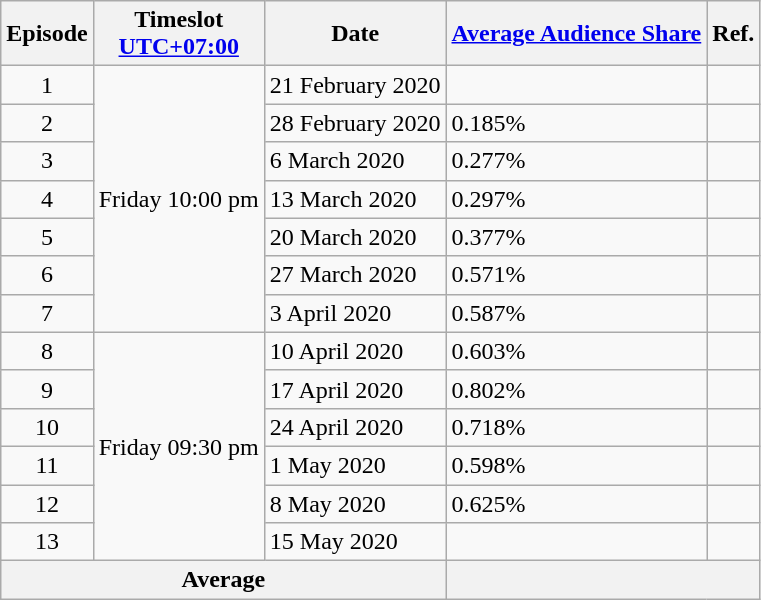<table class="wikitable">
<tr>
<th>Episode</th>
<th>Timeslot<br><a href='#'>UTC+07:00</a></th>
<th>Date</th>
<th><a href='#'>Average Audience Share</a></th>
<th>Ref.</th>
</tr>
<tr>
<td style="text-align: center;">1</td>
<td rowspan="7">Friday 10:00 pm</td>
<td>21 February 2020</td>
<td></td>
<td></td>
</tr>
<tr>
<td style="text-align: center;">2</td>
<td>28 February 2020</td>
<td>0.185%</td>
<td></td>
</tr>
<tr>
<td style="text-align: center;">3</td>
<td>6 March 2020</td>
<td>0.277%</td>
<td></td>
</tr>
<tr>
<td style="text-align: center;">4</td>
<td>13 March 2020</td>
<td>0.297%</td>
<td></td>
</tr>
<tr>
<td style="text-align: center;">5</td>
<td>20 March 2020</td>
<td>0.377%</td>
<td></td>
</tr>
<tr>
<td style="text-align: center;">6</td>
<td>27 March 2020</td>
<td>0.571%</td>
<td></td>
</tr>
<tr>
<td style="text-align: center;">7</td>
<td>3 April 2020</td>
<td>0.587%</td>
<td></td>
</tr>
<tr>
<td style="text-align: center;">8</td>
<td rowspan="6">Friday 09:30 pm</td>
<td>10 April 2020</td>
<td>0.603%</td>
<td></td>
</tr>
<tr>
<td style="text-align: center;">9</td>
<td>17 April 2020</td>
<td>0.802%</td>
<td></td>
</tr>
<tr>
<td style="text-align: center;">10</td>
<td>24 April 2020</td>
<td>0.718%</td>
<td></td>
</tr>
<tr>
<td style="text-align: center;">11</td>
<td>1 May 2020</td>
<td>0.598%</td>
<td></td>
</tr>
<tr>
<td style="text-align: center;">12</td>
<td>8 May 2020</td>
<td>0.625%</td>
<td></td>
</tr>
<tr>
<td style="text-align: center;">13</td>
<td>15 May 2020</td>
<td></td>
<td></td>
</tr>
<tr>
<th colspan="3" style="text-align: center;">Average</th>
<th colspan="2" style="text-align: center;"> </th>
</tr>
</table>
